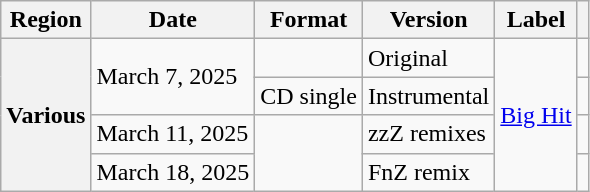<table class="wikitable plainrowheaders">
<tr>
<th scope="col">Region</th>
<th scope="col">Date</th>
<th scope="col">Format</th>
<th scope="col">Version</th>
<th scope="col">Label</th>
<th scope="col"></th>
</tr>
<tr>
<th scope="row" rowspan="4">Various</th>
<td rowspan="2">March 7, 2025</td>
<td></td>
<td>Original</td>
<td rowspan="4"><a href='#'>Big Hit</a></td>
<td style="text-align:center"></td>
</tr>
<tr>
<td>CD single</td>
<td>Instrumental</td>
<td style="text-align:center"></td>
</tr>
<tr>
<td>March 11, 2025</td>
<td rowspan="2"></td>
<td>zzZ remixes</td>
<td style="text-align:center"></td>
</tr>
<tr>
<td>March 18, 2025</td>
<td>FnZ remix</td>
<td style="text-align:center"></td>
</tr>
</table>
